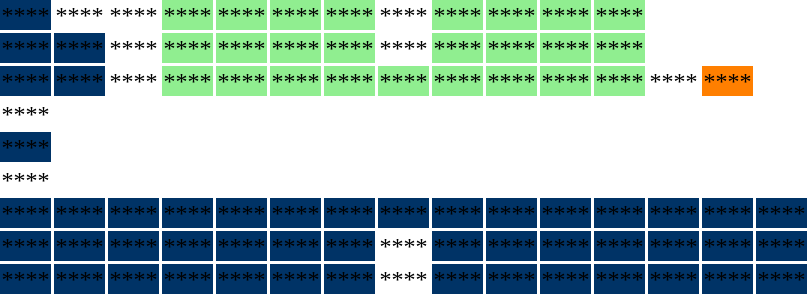<table>
<tr ---->
<td bgcolor="#003366" border="1"><span>****</span></td>
<td bgcolor="#FFFFFF" border="1"><span>****</span></td>
<td bgcolor="#FFFFFF" border="1"><span>****</span></td>
<td bgcolor="#90EE90" border="1"><span>****</span></td>
<td bgcolor="#90EE90" border="1"><span>****</span></td>
<td bgcolor="#90EE90" border="1"><span>****</span></td>
<td bgcolor="#90EE90" border="1"><span>****</span></td>
<td bgcolor="#FFFFFF" border="1"><span>****</span></td>
<td bgcolor="#90EE90" border="1"><span>****</span></td>
<td bgcolor="#90EE90" border="1"><span>****</span></td>
<td bgcolor="#90EE90" border="1"><span>****</span></td>
<td bgcolor="#90EE90" border="1"><span>****</span></td>
</tr>
<tr ---->
<td bgcolor="#003366" border="1"><span>****</span></td>
<td bgcolor="#003366" border="1"><span>****</span></td>
<td bgcolor="#FFFFFF" border="1"><span>****</span></td>
<td bgcolor="#90EE90" border="1"><span>****</span></td>
<td bgcolor="#90EE90" border="1"><span>****</span></td>
<td bgcolor="#90EE90" border="1"><span>****</span></td>
<td bgcolor="#90EE90" border="1"><span>****</span></td>
<td bgcolor="#FFFFFF" border="1"><span>****</span></td>
<td bgcolor="#90EE90" border="1"><span>****</span></td>
<td bgcolor="#90EE90" border="1"><span>****</span></td>
<td bgcolor="#90EE90" border="1"><span>****</span></td>
<td bgcolor="#90EE90" border="1"><span>****</span></td>
</tr>
<tr ---->
<td bgcolor="#003366" border="1"><span>****</span></td>
<td bgcolor="#003366" border="1"><span>****</span></td>
<td bgcolor="#FFFFFF" border="1"><span>****</span></td>
<td bgcolor="#90EE90" border="1"><span>****</span></td>
<td bgcolor="#90EE90" border="1"><span>****</span></td>
<td bgcolor="#90EE90" border="1"><span>****</span></td>
<td bgcolor="#90EE90" border="1"><span>****</span></td>
<td bgcolor="#90EE90" border="1"><span>****</span></td>
<td bgcolor="#90EE90" border="1"><span>****</span></td>
<td bgcolor="#90EE90" border="1"><span>****</span></td>
<td bgcolor="#90EE90" border="1"><span>****</span></td>
<td bgcolor="#90EE90" border="1"><span>****</span></td>
<td bgcolor="#FFFFFF" border="1"><span>****</span></td>
<td bgcolor="#FF7F00" border="1"><span>****</span></td>
</tr>
<tr ---->
<td border="1"><span>****</span></td>
</tr>
<tr ---->
<td bgcolor="#003366" border="1"><span>****</span></td>
</tr>
<tr ---->
<td border="1"><span>****</span></td>
</tr>
<tr ---->
<td bgcolor="#003366" border="1"><span>****</span></td>
<td bgcolor="#003366" border="1"><span>****</span></td>
<td bgcolor="#003366" border="1"><span>****</span></td>
<td bgcolor="#003366" border="1"><span>****</span></td>
<td bgcolor="#003366" border="1"><span>****</span></td>
<td bgcolor="#003366" border="1"><span>****</span></td>
<td bgcolor="#003366" border="1"><span>****</span></td>
<td bgcolor="#003366" border="1"><span>****</span></td>
<td bgcolor="#003366" border="1"><span>****</span></td>
<td bgcolor="#003366" border="1"><span>****</span></td>
<td bgcolor="#003366" border="1"><span>****</span></td>
<td bgcolor="#003366" border="1"><span>****</span></td>
<td bgcolor="#003366" border="1"><span>****</span></td>
<td bgcolor="#003366" border="1"><span>****</span></td>
<td bgcolor="#003366" border="1"><span>****</span></td>
</tr>
<tr ---->
<td bgcolor="#003366" border="1"><span>****</span></td>
<td bgcolor="#003366" border="1"><span>****</span></td>
<td bgcolor="#003366" border="1"><span>****</span></td>
<td bgcolor="#003366" border="1"><span>****</span></td>
<td bgcolor="#003366" border="1"><span>****</span></td>
<td bgcolor="#003366" border="1"><span>****</span></td>
<td bgcolor="#003366" border="1"><span>****</span></td>
<td bgcolor="#FFFFFF" border="1"><span>****</span></td>
<td bgcolor="#003366" border="1"><span>****</span></td>
<td bgcolor="#003366" border="1"><span>****</span></td>
<td bgcolor="#003366" border="1"><span>****</span></td>
<td bgcolor="#003366" border="1"><span>****</span></td>
<td bgcolor="#003366" border="1"><span>****</span></td>
<td bgcolor="#003366" border="1"><span>****</span></td>
<td bgcolor="#003366" border="1"><span>****</span></td>
</tr>
<tr ---->
<td bgcolor="#003366" border="1"><span>****</span></td>
<td bgcolor="#003366" border="1"><span>****</span></td>
<td bgcolor="#003366" border="1"><span>****</span></td>
<td bgcolor="#003366" border="1"><span>****</span></td>
<td bgcolor="#003366" border="1"><span>****</span></td>
<td bgcolor="#003366" border="1"><span>****</span></td>
<td bgcolor="#003366" border="1"><span>****</span></td>
<td bgcolor="#FFFFFF" border="1"><span>****</span></td>
<td bgcolor="#003366" border="1"><span>****</span></td>
<td bgcolor="#003366" border="1"><span>****</span></td>
<td bgcolor="#003366" border="1"><span>****</span></td>
<td bgcolor="#003366" border="1"><span>****</span></td>
<td bgcolor="#003366" border="1"><span>****</span></td>
<td bgcolor="#003366" border="1"><span>****</span></td>
<td bgcolor="#003366" border="1"><span>****</span></td>
</tr>
</table>
